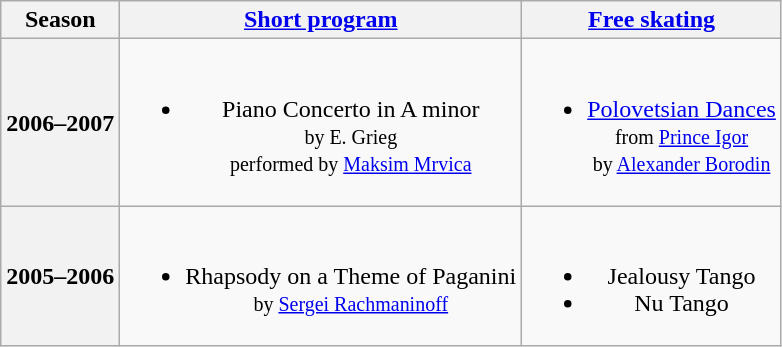<table class="wikitable" style="text-align:center">
<tr>
<th>Season</th>
<th><a href='#'>Short program</a></th>
<th><a href='#'>Free skating</a></th>
</tr>
<tr>
<th>2006–2007 <br> </th>
<td><br><ul><li>Piano Concerto in A minor <br><small> by E. Grieg <br> performed by <a href='#'>Maksim Mrvica</a> </small></li></ul></td>
<td><br><ul><li><a href='#'>Polovetsian Dances</a> <br><small> from <a href='#'>Prince Igor</a> <br> by <a href='#'>Alexander Borodin</a> </small></li></ul></td>
</tr>
<tr>
<th>2005–2006 <br> </th>
<td><br><ul><li>Rhapsody on a Theme of Paganini <br><small> by <a href='#'>Sergei Rachmaninoff</a> </small></li></ul></td>
<td><br><ul><li>Jealousy Tango</li><li>Nu Tango</li></ul></td>
</tr>
</table>
